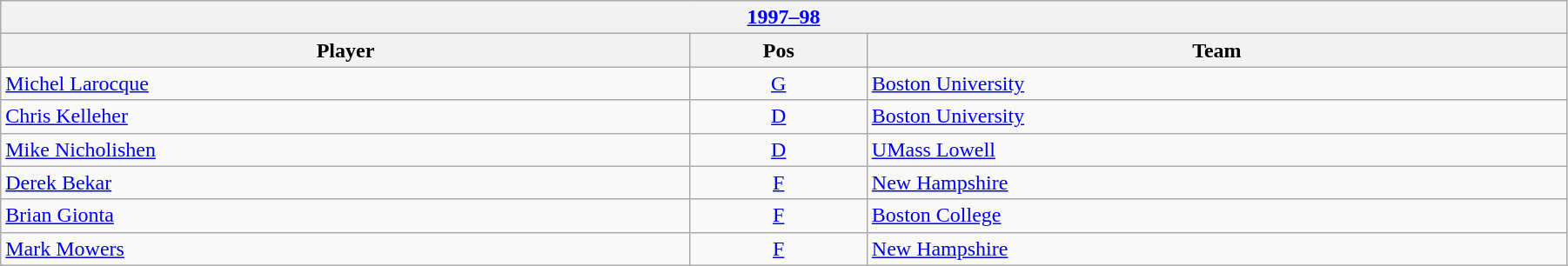<table class="wikitable" width=95%>
<tr>
<th colspan=3><a href='#'>1997–98</a></th>
</tr>
<tr>
<th>Player</th>
<th>Pos</th>
<th>Team</th>
</tr>
<tr>
<td><a href='#'>Michel Larocque</a></td>
<td align=center><a href='#'>G</a></td>
<td><a href='#'>Boston University</a></td>
</tr>
<tr>
<td><a href='#'>Chris Kelleher</a></td>
<td align=center><a href='#'>D</a></td>
<td><a href='#'>Boston University</a></td>
</tr>
<tr>
<td><a href='#'>Mike Nicholishen</a></td>
<td align=center><a href='#'>D</a></td>
<td><a href='#'>UMass Lowell</a></td>
</tr>
<tr>
<td><a href='#'>Derek Bekar</a></td>
<td align=center><a href='#'>F</a></td>
<td><a href='#'>New Hampshire</a></td>
</tr>
<tr>
<td><a href='#'>Brian Gionta</a></td>
<td align=center><a href='#'>F</a></td>
<td><a href='#'>Boston College</a></td>
</tr>
<tr>
<td><a href='#'>Mark Mowers</a></td>
<td align=center><a href='#'>F</a></td>
<td><a href='#'>New Hampshire</a></td>
</tr>
</table>
